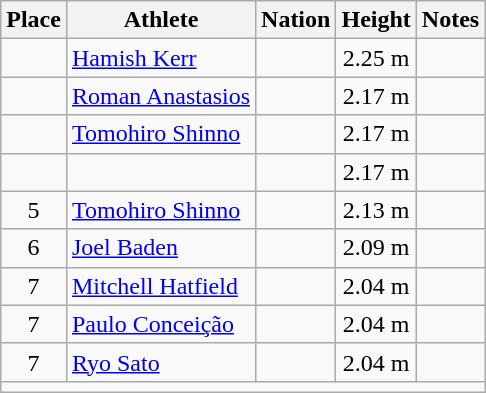<table class="wikitable mw-datatable sortable" style="text-align:center;">
<tr>
<th scope="col">Place</th>
<th scope="col">Athlete</th>
<th scope="col">Nation</th>
<th scope="col">Height</th>
<th scope="col">Notes</th>
</tr>
<tr>
<td></td>
<td align="left"><a href='#'>Hamish Kerr</a></td>
<td align="left"></td>
<td>2.25 m</td>
<td></td>
</tr>
<tr>
<td></td>
<td align="left"><a href='#'>Roman Anastasios</a></td>
<td align="left"></td>
<td>2.17 m</td>
<td></td>
</tr>
<tr>
<td></td>
<td align="left"><a href='#'>Tomohiro Shinno</a></td>
<td align="left"></td>
<td>2.17 m</td>
<td></td>
</tr>
<tr>
<td></td>
<td align="left"></td>
<td align="left"></td>
<td>2.17 m</td>
<td></td>
</tr>
<tr>
<td>5</td>
<td align="left"><a href='#'>Tomohiro Shinno</a></td>
<td align="left"></td>
<td>2.13 m</td>
<td></td>
</tr>
<tr>
<td>6</td>
<td align="left"><a href='#'>Joel Baden</a></td>
<td align="left"></td>
<td>2.09 m</td>
<td></td>
</tr>
<tr>
<td>7</td>
<td align="left"><a href='#'>Mitchell Hatfield</a></td>
<td align="left"></td>
<td>2.04 m</td>
<td></td>
</tr>
<tr>
<td>7</td>
<td align="left"><a href='#'>Paulo Conceição</a></td>
<td align="left"></td>
<td>2.04 m</td>
<td></td>
</tr>
<tr>
<td>7</td>
<td align="left"><a href='#'>Ryo Sato</a></td>
<td align="left"></td>
<td>2.04 m</td>
<td></td>
</tr>
<tr class="sortbottom">
<td colspan="5"></td>
</tr>
</table>
